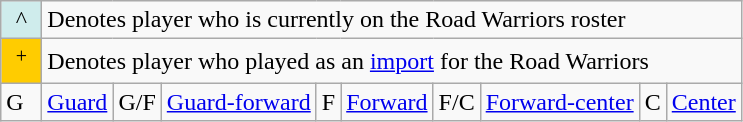<table class="wikitable">
<tr>
<td align="center" bgcolor="#CFECEC" width="20">^</td>
<td colspan=9>Denotes player who is currently on the Road Warriors roster</td>
</tr>
<tr>
<td align="center" bgcolor="#FFCC00" width="20"><sup>+</sup></td>
<td colspan=9>Denotes player who played as an <a href='#'>import</a> for the Road Warriors</td>
</tr>
<tr>
<td>G</td>
<td><a href='#'>Guard</a></td>
<td>G/F</td>
<td><a href='#'>Guard-forward</a></td>
<td>F</td>
<td><a href='#'>Forward</a></td>
<td>F/C</td>
<td><a href='#'>Forward-center</a></td>
<td>C</td>
<td><a href='#'>Center</a></td>
</tr>
</table>
